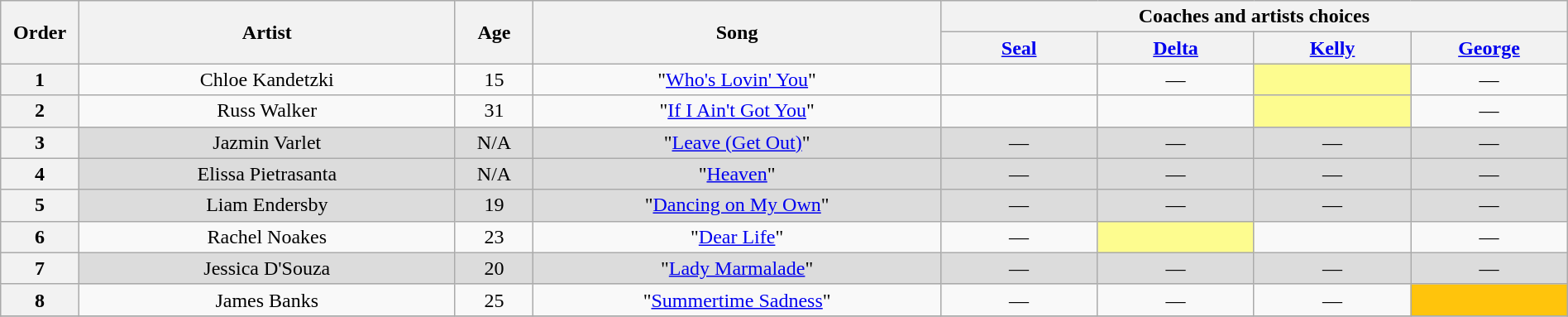<table class="wikitable" style="text-align:center; width:100%;">
<tr>
<th scope="col" rowspan="2" style="width:05%;">Order</th>
<th scope="col" rowspan="2" style="width:24%;">Artist</th>
<th scope="col" rowspan="2" style="width:05%;">Age</th>
<th scope="col" rowspan="2" style="width:26%;">Song</th>
<th colspan="4" style="width:40%;">Coaches and artists choices</th>
</tr>
<tr>
<th style="width:10%;"><a href='#'>Seal</a></th>
<th style="width:10%;"><a href='#'>Delta</a></th>
<th style="width:10%;"><a href='#'>Kelly</a></th>
<th style="width:10%;"><a href='#'>George</a></th>
</tr>
<tr>
<th>1</th>
<td>Chloe Kandetzki</td>
<td>15</td>
<td>"<a href='#'>Who's Lovin' You</a>"</td>
<td> <strong></strong> </td>
<td>—</td>
<td style="background-color:#FDFC8F;"> <strong></strong> </td>
<td>—</td>
</tr>
<tr>
<th>2</th>
<td>Russ Walker</td>
<td>31</td>
<td>"<a href='#'>If I Ain't Got You</a>"</td>
<td> <strong></strong> </td>
<td> <strong></strong> </td>
<td style="background-color:#FDFC8F;"> <strong></strong> </td>
<td>—</td>
</tr>
<tr>
<th>3</th>
<td style="background-color:#DCDCDC;">Jazmin Varlet</td>
<td style="background-color:#DCDCDC;">N/A</td>
<td style="background-color:#DCDCDC;">"<a href='#'>Leave (Get Out)</a>"</td>
<td style="background-color:#DCDCDC;">—</td>
<td style="background-color:#DCDCDC;">—</td>
<td style="background-color:#DCDCDC;">—</td>
<td style="background-color:#DCDCDC;">—</td>
</tr>
<tr>
<th>4</th>
<td style="background-color:#DCDCDC;">Elissa Pietrasanta</td>
<td style="background-color:#DCDCDC;">N/A</td>
<td style="background-color:#DCDCDC;">"<a href='#'>Heaven</a>"</td>
<td style="background-color:#DCDCDC;">—</td>
<td style="background-color:#DCDCDC;">—</td>
<td style="background-color:#DCDCDC;">—</td>
<td style="background-color:#DCDCDC;">—</td>
</tr>
<tr>
<th>5</th>
<td style="background-color:#DCDCDC;">Liam Endersby</td>
<td style="background-color:#DCDCDC;">19</td>
<td style="background-color:#DCDCDC;">"<a href='#'>Dancing on My Own</a>"</td>
<td style="background-color:#DCDCDC;">—</td>
<td style="background-color:#DCDCDC;">—</td>
<td style="background-color:#DCDCDC;">—</td>
<td style="background-color:#DCDCDC;">—</td>
</tr>
<tr>
<th>6</th>
<td>Rachel Noakes</td>
<td>23</td>
<td>"<a href='#'>Dear Life</a>"</td>
<td>—</td>
<td style="background-color:#FDFC8F;"> <strong></strong> </td>
<td> <strong></strong> </td>
<td>—</td>
</tr>
<tr>
<th>7</th>
<td style="background-color:#DCDCDC;">Jessica D'Souza</td>
<td style="background-color:#DCDCDC;">20</td>
<td style="background-color:#DCDCDC;">"<a href='#'>Lady Marmalade</a>"</td>
<td style="background-color:#DCDCDC;">—</td>
<td style="background-color:#DCDCDC;">—</td>
<td style="background-color:#DCDCDC;">—</td>
<td style="background-color:#DCDCDC;">—</td>
</tr>
<tr>
<th>8</th>
<td>James Banks</td>
<td>25</td>
<td>"<a href='#'>Summertime Sadness</a>"</td>
<td>—</td>
<td>—</td>
<td>—</td>
<td style="background-color:#FFC40C;"> <strong></strong> </td>
</tr>
<tr>
</tr>
</table>
